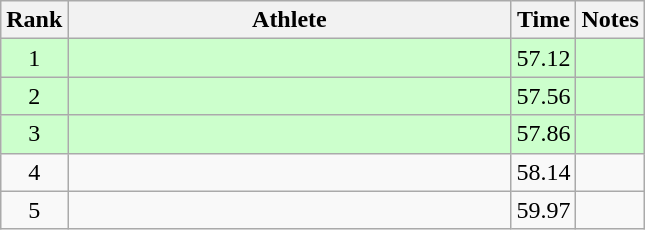<table class="wikitable" style="text-align:center">
<tr>
<th>Rank</th>
<th Style="width:18em">Athlete</th>
<th>Time</th>
<th>Notes</th>
</tr>
<tr style="background:#cfc">
<td>1</td>
<td style="text-align:left"></td>
<td>57.12</td>
<td></td>
</tr>
<tr style="background:#cfc">
<td>2</td>
<td style="text-align:left"></td>
<td>57.56</td>
<td></td>
</tr>
<tr style="background:#cfc">
<td>3</td>
<td style="text-align:left"></td>
<td>57.86</td>
<td></td>
</tr>
<tr>
<td>4</td>
<td style="text-align:left"></td>
<td>58.14</td>
<td></td>
</tr>
<tr>
<td>5</td>
<td style="text-align:left"></td>
<td>59.97</td>
<td></td>
</tr>
</table>
